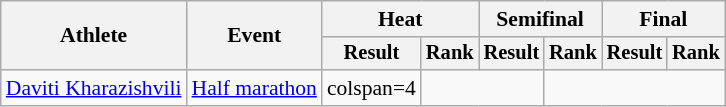<table class=wikitable style=font-size:90%>
<tr>
<th rowspan=2>Athlete</th>
<th rowspan=2>Event</th>
<th colspan=2>Heat</th>
<th colspan=2>Semifinal</th>
<th colspan=2>Final</th>
</tr>
<tr style=font-size:95%>
<th>Result</th>
<th>Rank</th>
<th>Result</th>
<th>Rank</th>
<th>Result</th>
<th>Rank</th>
</tr>
<tr align=center>
<td align=left><a href='#'>Daviti Kharazishvili</a></td>
<td align=left><a href='#'>Half marathon</a></td>
<td>colspan=4</td>
<td colspan=2></td>
</tr>
</table>
